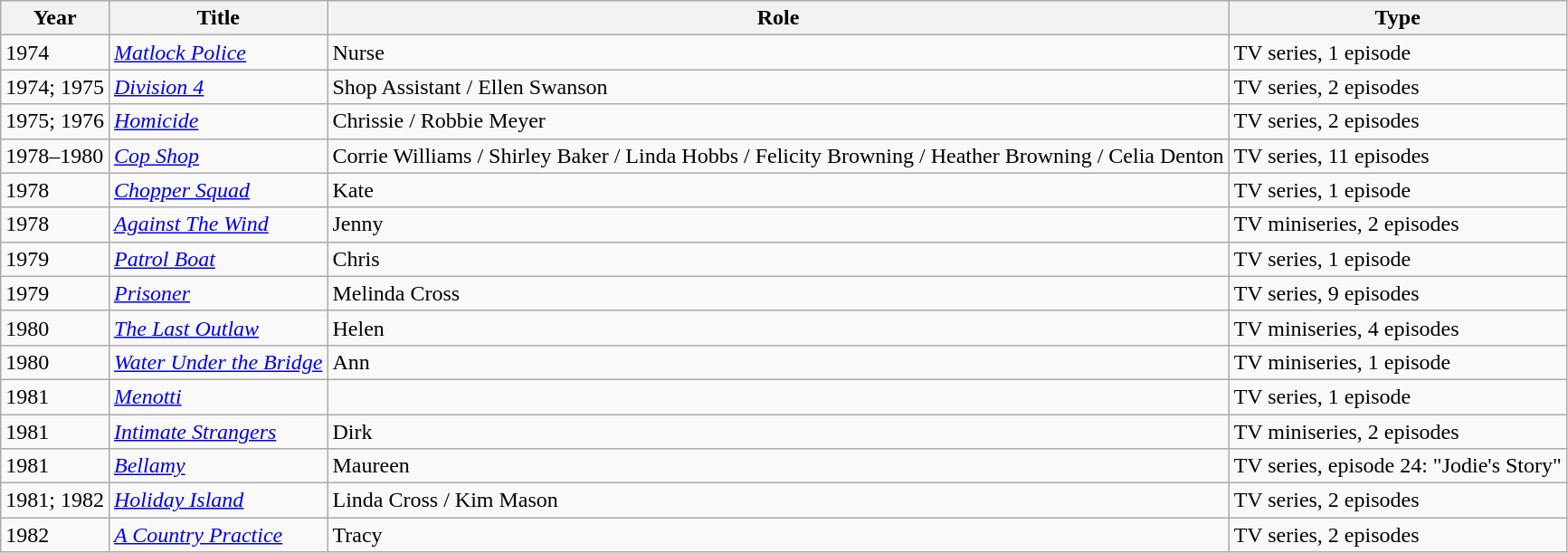<table class="wikitable sortable">
<tr>
<th>Year</th>
<th>Title</th>
<th>Role</th>
<th class="unsortable">Type</th>
</tr>
<tr>
<td>1974</td>
<td><em><a href='#'>Matlock Police</a></em></td>
<td>Nurse</td>
<td>TV series, 1 episode</td>
</tr>
<tr>
<td>1974; 1975</td>
<td><em><a href='#'>Division 4</a></em></td>
<td>Shop Assistant / Ellen Swanson</td>
<td>TV series, 2 episodes</td>
</tr>
<tr>
<td>1975; 1976</td>
<td><em><a href='#'>Homicide</a></em></td>
<td>Chrissie / Robbie Meyer</td>
<td>TV series, 2 episodes</td>
</tr>
<tr>
<td>1978–1980</td>
<td><em><a href='#'>Cop Shop</a></em></td>
<td>Corrie Williams / Shirley Baker / Linda Hobbs / Felicity Browning / Heather Browning / Celia Denton</td>
<td>TV series, 11 episodes</td>
</tr>
<tr>
<td>1978</td>
<td><em><a href='#'>Chopper Squad</a></em></td>
<td>Kate</td>
<td>TV series, 1 episode</td>
</tr>
<tr>
<td>1978</td>
<td><em><a href='#'>Against The Wind</a></em></td>
<td>Jenny</td>
<td>TV miniseries, 2 episodes</td>
</tr>
<tr>
<td>1979</td>
<td><em><a href='#'>Patrol Boat</a></em></td>
<td>Chris</td>
<td>TV series, 1 episode</td>
</tr>
<tr>
<td>1979</td>
<td><em><a href='#'>Prisoner</a></em></td>
<td>Melinda Cross</td>
<td>TV series, 9 episodes</td>
</tr>
<tr>
<td>1980</td>
<td><em><a href='#'>The Last Outlaw</a></em></td>
<td>Helen</td>
<td>TV miniseries, 4 episodes</td>
</tr>
<tr>
<td>1980</td>
<td><em><a href='#'>Water Under the Bridge</a></em></td>
<td>Ann</td>
<td>TV miniseries, 1 episode</td>
</tr>
<tr>
<td>1981</td>
<td><em><a href='#'>Menotti</a></em></td>
<td></td>
<td>TV series, 1 episode</td>
</tr>
<tr>
<td>1981</td>
<td><em><a href='#'>Intimate Strangers</a></em></td>
<td>Dirk</td>
<td>TV miniseries, 2 episodes</td>
</tr>
<tr>
<td>1981</td>
<td><em><a href='#'>Bellamy</a></em></td>
<td>Maureen</td>
<td>TV series, episode 24: "Jodie's Story"</td>
</tr>
<tr>
<td>1981; 1982</td>
<td><em><a href='#'>Holiday Island</a></em></td>
<td>Linda Cross / Kim Mason</td>
<td>TV series, 2 episodes</td>
</tr>
<tr>
<td>1982</td>
<td><em><a href='#'>A Country Practice</a></em></td>
<td>Tracy</td>
<td>TV series, 2 episodes</td>
</tr>
</table>
